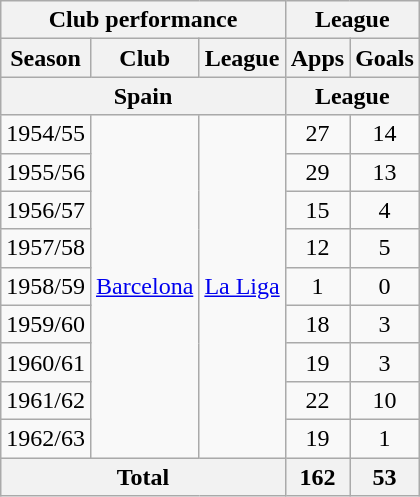<table class="wikitable" style="text-align:center;">
<tr>
<th colspan=3>Club performance</th>
<th colspan=2>League</th>
</tr>
<tr>
<th>Season</th>
<th>Club</th>
<th>League</th>
<th>Apps</th>
<th>Goals</th>
</tr>
<tr>
<th colspan=3>Spain</th>
<th colspan=2>League</th>
</tr>
<tr>
<td>1954/55</td>
<td rowspan="9"><a href='#'>Barcelona</a></td>
<td rowspan="9"><a href='#'>La Liga</a></td>
<td>27</td>
<td>14</td>
</tr>
<tr>
<td>1955/56</td>
<td>29</td>
<td>13</td>
</tr>
<tr>
<td>1956/57</td>
<td>15</td>
<td>4</td>
</tr>
<tr>
<td>1957/58</td>
<td>12</td>
<td>5</td>
</tr>
<tr>
<td>1958/59</td>
<td>1</td>
<td>0</td>
</tr>
<tr>
<td>1959/60</td>
<td>18</td>
<td>3</td>
</tr>
<tr>
<td>1960/61</td>
<td>19</td>
<td>3</td>
</tr>
<tr>
<td>1961/62</td>
<td>22</td>
<td>10</td>
</tr>
<tr>
<td>1962/63</td>
<td>19</td>
<td>1</td>
</tr>
<tr>
<th colspan=3>Total</th>
<th>162</th>
<th>53</th>
</tr>
</table>
